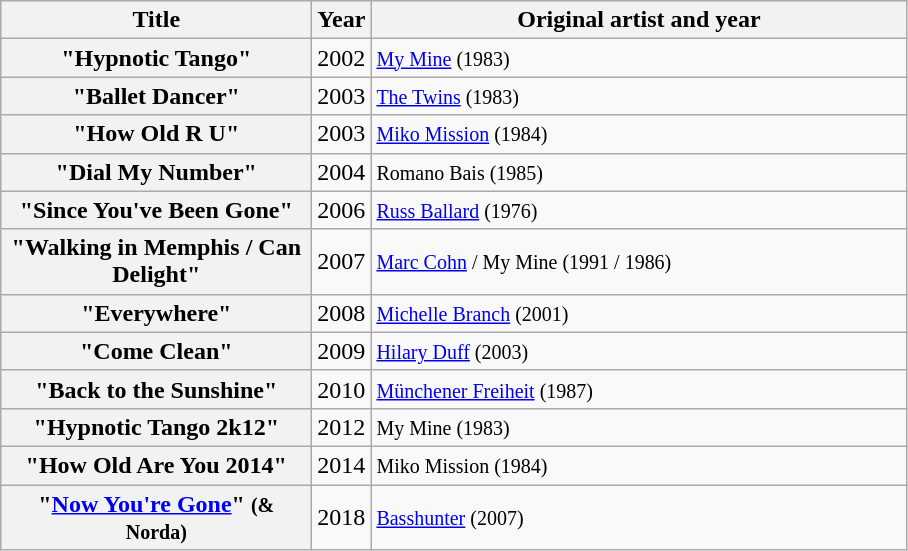<table class="wikitable plainrowheaders">
<tr>
<th width="200">Title</th>
<th>Year</th>
<th width="350">Original artist and year</th>
</tr>
<tr>
<th scope="row">"Hypnotic Tango"</th>
<td>2002</td>
<td><small><a href='#'>My Mine</a> (1983)</small></td>
</tr>
<tr>
<th scope="row">"Ballet Dancer"</th>
<td>2003</td>
<td><small><a href='#'>The Twins</a> (1983)</small></td>
</tr>
<tr>
<th scope="row">"How Old R U"</th>
<td>2003</td>
<td><small><a href='#'>Miko Mission</a> (1984)</small></td>
</tr>
<tr>
<th scope="row">"Dial My Number"</th>
<td>2004</td>
<td><small>Romano Bais (1985)</small></td>
</tr>
<tr>
<th scope="row">"Since You've Been Gone"</th>
<td>2006</td>
<td><small><a href='#'>Russ Ballard</a> (1976)</small></td>
</tr>
<tr>
<th scope="row">"Walking in Memphis / Can Delight"</th>
<td>2007</td>
<td><small><a href='#'>Marc Cohn</a> / My Mine (1991 / 1986)</small></td>
</tr>
<tr>
<th scope="row">"Everywhere"</th>
<td>2008</td>
<td><small><a href='#'>Michelle Branch</a> (2001)</small></td>
</tr>
<tr>
<th scope="row">"Come Clean"</th>
<td>2009</td>
<td><small><a href='#'>Hilary Duff</a> (2003)</small></td>
</tr>
<tr>
<th scope="row">"Back to the Sunshine"</th>
<td>2010</td>
<td><small><a href='#'>Münchener Freiheit</a> (1987)</small></td>
</tr>
<tr>
<th scope="row">"Hypnotic Tango 2k12"</th>
<td>2012</td>
<td><small>My Mine (1983)</small></td>
</tr>
<tr>
<th scope="row">"How Old Are You 2014"</th>
<td>2014</td>
<td><small>Miko Mission (1984)</small></td>
</tr>
<tr>
<th scope="row">"<a href='#'>Now You're Gone</a>" <small>(& Norda)</small></th>
<td>2018</td>
<td><small><a href='#'>Basshunter</a> (2007)</small></td>
</tr>
</table>
